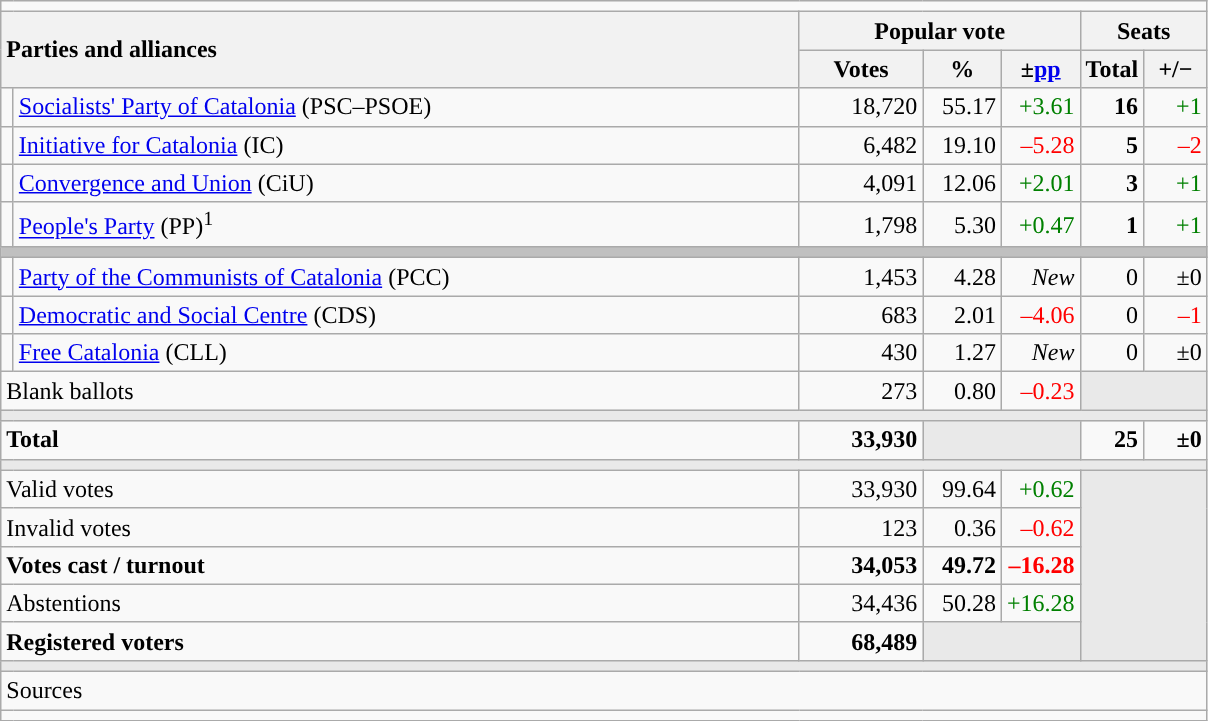<table class="wikitable" style="text-align:right;">
<tr>
<td colspan="7"></td>
</tr>
<tr>
<th style="text-align:left;" rowspan="2" colspan="2" width="525">Parties and alliances</th>
<th colspan="3">Popular vote</th>
<th colspan="2">Seats</th>
</tr>
<tr>
<th width="75">Votes</th>
<th width="45">%</th>
<th width="45">±<a href='#'>pp</a></th>
<th width="35">Total</th>
<th width="35">+/−</th>
</tr>
<tr>
<td width="1" style="color:inherit;background:"></td>
<td align="left"><a href='#'>Socialists' Party of Catalonia</a> (PSC–PSOE)</td>
<td>18,720</td>
<td>55.17</td>
<td style="color:green;">+3.61</td>
<td><strong>16</strong></td>
<td style="color:green;">+1</td>
</tr>
<tr>
<td style="color:inherit;background:"></td>
<td align="left"><a href='#'>Initiative for Catalonia</a> (IC)</td>
<td>6,482</td>
<td>19.10</td>
<td style="color:red;">–5.28</td>
<td><strong>5</strong></td>
<td style="color:red;">–2</td>
</tr>
<tr>
<td style="color:inherit;background:"></td>
<td align="left"><a href='#'>Convergence and Union</a> (CiU)</td>
<td>4,091</td>
<td>12.06</td>
<td style="color:green;">+2.01</td>
<td><strong>3</strong></td>
<td style="color:green;">+1</td>
</tr>
<tr>
<td style="color:inherit;background:"></td>
<td align="left"><a href='#'>People's Party</a> (PP)<sup>1</sup></td>
<td>1,798</td>
<td>5.30</td>
<td style="color:green;">+0.47</td>
<td><strong>1</strong></td>
<td style="color:green;">+1</td>
</tr>
<tr>
<td colspan="7" style="color:inherit;background:#C0C0C0"></td>
</tr>
<tr>
<td style="color:inherit;background:"></td>
<td align="left"><a href='#'>Party of the Communists of Catalonia</a> (PCC)</td>
<td>1,453</td>
<td>4.28</td>
<td><em>New</em></td>
<td>0</td>
<td>±0</td>
</tr>
<tr>
<td style="color:inherit;background:"></td>
<td align="left"><a href='#'>Democratic and Social Centre</a> (CDS)</td>
<td>683</td>
<td>2.01</td>
<td style="color:red;">–4.06</td>
<td>0</td>
<td style="color:red;">–1</td>
</tr>
<tr>
<td style="color:inherit;background:"></td>
<td align="left"><a href='#'>Free Catalonia</a> (CLL)</td>
<td>430</td>
<td>1.27</td>
<td><em>New</em></td>
<td>0</td>
<td>±0</td>
</tr>
<tr>
<td align="left" colspan="2">Blank ballots</td>
<td>273</td>
<td>0.80</td>
<td style="color:red;">–0.23</td>
<td style="color:inherit;background:#E9E9E9" colspan="2"></td>
</tr>
<tr>
<td colspan="7" style="color:inherit;background:#E9E9E9"></td>
</tr>
<tr style="font-weight:bold;">
<td align="left" colspan="2">Total</td>
<td>33,930</td>
<td bgcolor="#E9E9E9" colspan="2"></td>
<td>25</td>
<td>±0</td>
</tr>
<tr>
<td colspan="7" style="color:inherit;background:#E9E9E9"></td>
</tr>
<tr>
<td align="left" colspan="2">Valid votes</td>
<td>33,930</td>
<td>99.64</td>
<td style="color:green;">+0.62</td>
<td bgcolor="#E9E9E9" colspan="2" rowspan="5"></td>
</tr>
<tr>
<td align="left" colspan="2">Invalid votes</td>
<td>123</td>
<td>0.36</td>
<td style="color:red;">–0.62</td>
</tr>
<tr style="font-weight:bold;">
<td align="left" colspan="2">Votes cast / turnout</td>
<td>34,053</td>
<td>49.72</td>
<td style="color:red;">–16.28</td>
</tr>
<tr>
<td align="left" colspan="2">Abstentions</td>
<td>34,436</td>
<td>50.28</td>
<td style="color:green;">+16.28</td>
</tr>
<tr style="font-weight:bold;">
<td align="left" colspan="2">Registered voters</td>
<td>68,489</td>
<td bgcolor="#E9E9E9" colspan="2"></td>
</tr>
<tr>
<td colspan="7" style="color:inherit;background:#E9E9E9"></td>
</tr>
<tr>
<td align="left" colspan="7">Sources</td>
</tr>
<tr>
<td colspan="7" style="text-align:left; max-width:790px;"></td>
</tr>
</table>
